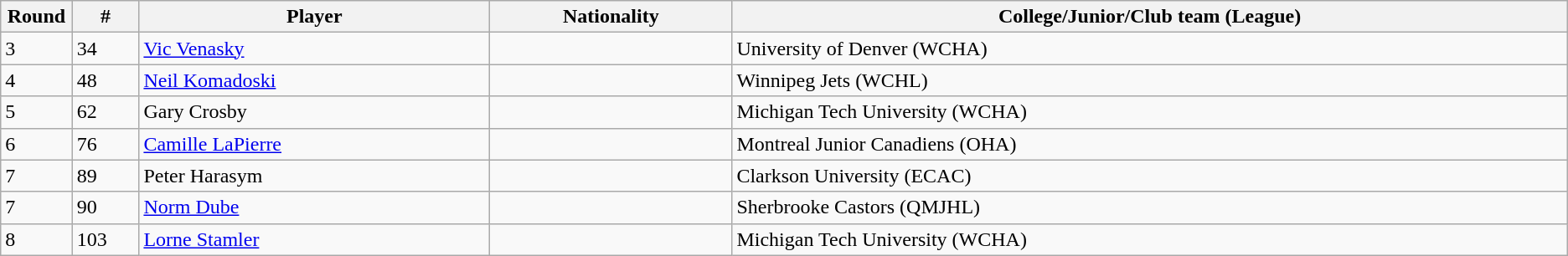<table class="wikitable">
<tr align="center">
<th bgcolor="#DDDDFF" width="4.0%">Round</th>
<th bgcolor="#DDDDFF" width="4.0%">#</th>
<th bgcolor="#DDDDFF" width="21.0%">Player</th>
<th bgcolor="#DDDDFF" width="14.5%">Nationality</th>
<th bgcolor="#DDDDFF" width="50.0%">College/Junior/Club team (League)</th>
</tr>
<tr>
<td>3</td>
<td>34</td>
<td><a href='#'>Vic Venasky</a></td>
<td></td>
<td>University of Denver (WCHA)</td>
</tr>
<tr>
<td>4</td>
<td>48</td>
<td><a href='#'>Neil Komadoski</a></td>
<td></td>
<td>Winnipeg Jets (WCHL)</td>
</tr>
<tr>
<td>5</td>
<td>62</td>
<td>Gary Crosby</td>
<td></td>
<td>Michigan Tech University (WCHA)</td>
</tr>
<tr>
<td>6</td>
<td>76</td>
<td><a href='#'>Camille LaPierre</a></td>
<td></td>
<td>Montreal Junior Canadiens (OHA)</td>
</tr>
<tr>
<td>7</td>
<td>89</td>
<td>Peter Harasym</td>
<td></td>
<td>Clarkson University (ECAC)</td>
</tr>
<tr>
<td>7</td>
<td>90</td>
<td><a href='#'>Norm Dube</a></td>
<td></td>
<td>Sherbrooke Castors (QMJHL)</td>
</tr>
<tr>
<td>8</td>
<td>103</td>
<td><a href='#'>Lorne Stamler</a></td>
<td></td>
<td>Michigan Tech University (WCHA)</td>
</tr>
</table>
